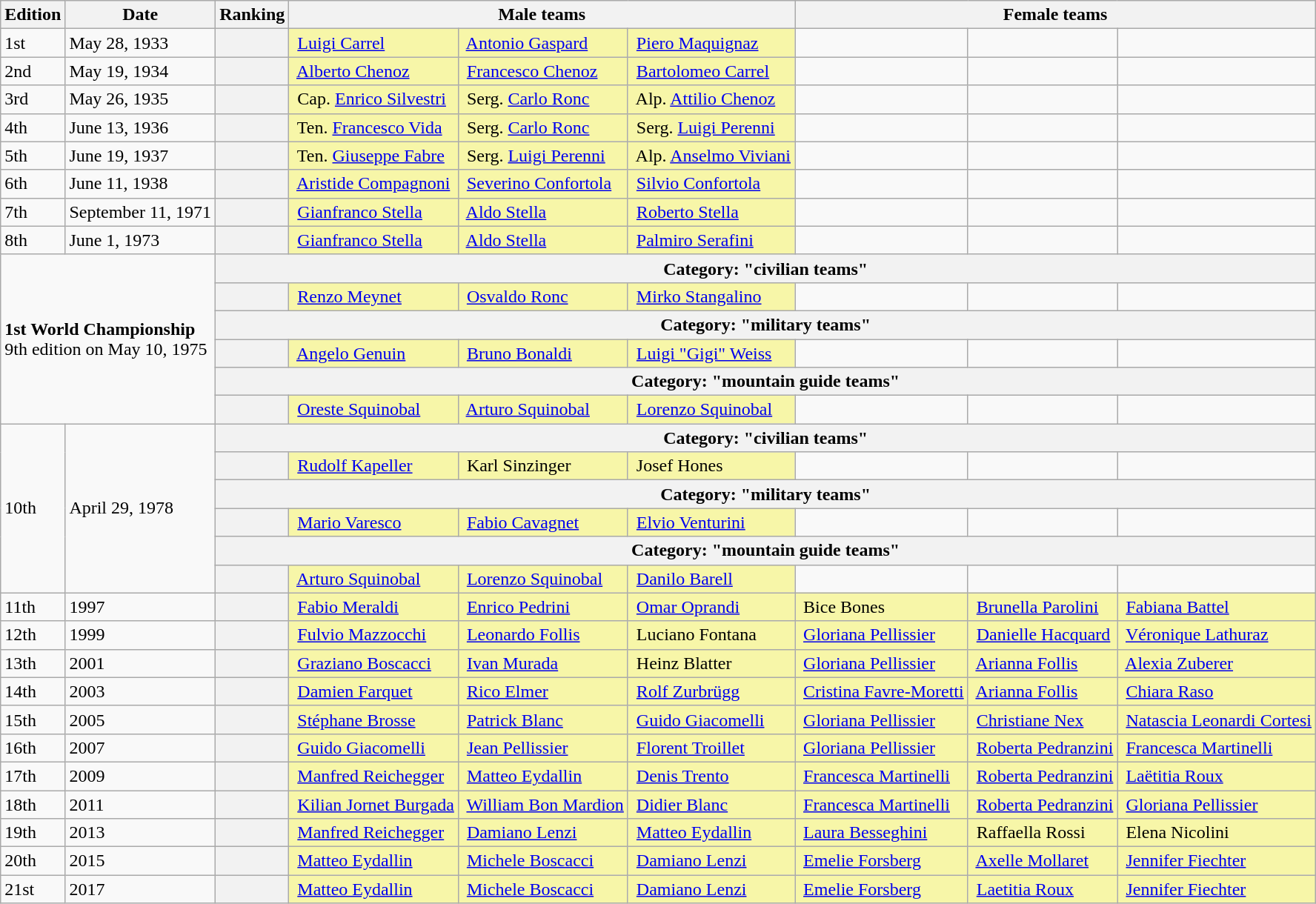<table class="wikitable">
<tr>
<th>Edition</th>
<th>Date</th>
<th>Ranking</th>
<th colspan="3">Male teams</th>
<th colspan="3">Female teams</th>
</tr>
<tr>
<td>1st</td>
<td>May 28, 1933</td>
<th bgcolor="gold"></th>
<td bgcolor="#F7F6A8"> <a href='#'>Luigi Carrel</a></td>
<td bgcolor="#F7F6A8"> <a href='#'>Antonio Gaspard</a></td>
<td bgcolor="#F7F6A8"> <a href='#'>Piero Maquignaz</a></td>
<td></td>
<td></td>
<td></td>
</tr>
<tr>
<td>2nd</td>
<td>May 19, 1934</td>
<th bgcolor="gold"></th>
<td bgcolor="#F7F6A8"> <a href='#'>Alberto Chenoz</a></td>
<td bgcolor="#F7F6A8"> <a href='#'>Francesco Chenoz</a></td>
<td bgcolor="#F7F6A8"> <a href='#'>Bartolomeo Carrel</a></td>
<td></td>
<td></td>
<td></td>
</tr>
<tr>
<td>3rd</td>
<td>May 26, 1935</td>
<th bgcolor="gold"></th>
<td bgcolor="#F7F6A8"> Cap. <a href='#'>Enrico Silvestri</a></td>
<td bgcolor="#F7F6A8"> Serg. <a href='#'>Carlo Ronc</a></td>
<td bgcolor="#F7F6A8"> Alp. <a href='#'>Attilio Chenoz</a></td>
<td></td>
<td></td>
<td></td>
</tr>
<tr>
<td>4th</td>
<td>June 13, 1936</td>
<th bgcolor="gold"></th>
<td bgcolor="#F7F6A8"> Ten. <a href='#'>Francesco Vida</a></td>
<td bgcolor="#F7F6A8"> Serg. <a href='#'>Carlo Ronc</a></td>
<td bgcolor="#F7F6A8"> Serg. <a href='#'>Luigi Perenni</a></td>
<td></td>
<td></td>
<td></td>
</tr>
<tr>
<td>5th</td>
<td>June 19, 1937</td>
<th bgcolor="gold"></th>
<td bgcolor="#F7F6A8"> Ten. <a href='#'>Giuseppe Fabre</a></td>
<td bgcolor="#F7F6A8"> Serg. <a href='#'>Luigi Perenni</a></td>
<td bgcolor="#F7F6A8"> Alp. <a href='#'>Anselmo Viviani</a></td>
<td></td>
<td></td>
<td></td>
</tr>
<tr>
<td>6th</td>
<td>June 11, 1938</td>
<th bgcolor="gold"></th>
<td bgcolor="#F7F6A8"> <a href='#'>Aristide Compagnoni</a></td>
<td bgcolor="#F7F6A8"> <a href='#'>Severino Confortola</a></td>
<td bgcolor="#F7F6A8"> <a href='#'>Silvio Confortola</a></td>
<td></td>
<td></td>
<td></td>
</tr>
<tr>
<td>7th</td>
<td>September 11, 1971</td>
<th bgcolor="gold"></th>
<td bgcolor="#F7F6A8"> <a href='#'>Gianfranco Stella</a></td>
<td bgcolor="#F7F6A8"> <a href='#'>Aldo Stella</a></td>
<td bgcolor="#F7F6A8"> <a href='#'>Roberto Stella</a></td>
<td></td>
<td></td>
<td></td>
</tr>
<tr>
<td>8th</td>
<td>June 1, 1973</td>
<th bgcolor="gold"></th>
<td bgcolor="#F7F6A8"> <a href='#'>Gianfranco Stella</a></td>
<td bgcolor="#F7F6A8"> <a href='#'>Aldo Stella</a></td>
<td bgcolor="#F7F6A8"> <a href='#'>Palmiro Serafini</a></td>
<td></td>
<td></td>
<td></td>
</tr>
<tr>
<td rowspan="6" colspan="2"><strong>1st World Championship</strong><br>9th edition on May 10, 1975</td>
<th colspan="7">Category: "civilian teams"</th>
</tr>
<tr>
<th bgcolor="gold"></th>
<td bgcolor="#F7F6A8"> <a href='#'>Renzo Meynet</a></td>
<td bgcolor="#F7F6A8"> <a href='#'>Osvaldo Ronc</a></td>
<td bgcolor="#F7F6A8"> <a href='#'>Mirko Stangalino</a></td>
<td></td>
<td></td>
<td></td>
</tr>
<tr>
<th colspan="7">Category: "military teams"</th>
</tr>
<tr>
<th bgcolor="gold"></th>
<td bgcolor="#F7F6A8"> <a href='#'>Angelo Genuin</a></td>
<td bgcolor="#F7F6A8"> <a href='#'>Bruno Bonaldi</a></td>
<td bgcolor="#F7F6A8"> <a href='#'>Luigi "Gigi" Weiss</a></td>
<td></td>
<td></td>
<td></td>
</tr>
<tr>
<th colspan="7">Category: "mountain guide teams"</th>
</tr>
<tr>
<th bgcolor="gold"></th>
<td bgcolor="#F7F6A8"> <a href='#'>Oreste Squinobal</a></td>
<td bgcolor="#F7F6A8"> <a href='#'>Arturo Squinobal</a></td>
<td bgcolor="#F7F6A8"> <a href='#'>Lorenzo Squinobal</a></td>
<td></td>
<td></td>
<td></td>
</tr>
<tr>
<td rowspan="6">10th</td>
<td rowspan="6">April 29, 1978</td>
<th colspan="7">Category: "civilian teams"</th>
</tr>
<tr>
<th bgcolor="gold"></th>
<td bgcolor="#F7F6A8"> <a href='#'>Rudolf Kapeller</a></td>
<td bgcolor="#F7F6A8"> Karl Sinzinger</td>
<td bgcolor="#F7F6A8"> Josef Hones</td>
<td></td>
<td></td>
<td></td>
</tr>
<tr>
<th colspan="7">Category: "military teams"</th>
</tr>
<tr>
<th bgcolor="gold"></th>
<td bgcolor="#F7F6A8"> <a href='#'>Mario Varesco</a></td>
<td bgcolor="#F7F6A8"> <a href='#'>Fabio Cavagnet</a></td>
<td bgcolor="#F7F6A8"> <a href='#'>Elvio Venturini</a></td>
<td></td>
<td></td>
<td></td>
</tr>
<tr>
<th colspan="7">Category: "mountain guide teams"</th>
</tr>
<tr>
<th bgcolor="gold"></th>
<td bgcolor="#F7F6A8"> <a href='#'>Arturo Squinobal</a></td>
<td bgcolor="#F7F6A8"> <a href='#'>Lorenzo Squinobal</a></td>
<td bgcolor="#F7F6A8"> <a href='#'>Danilo Barell</a></td>
<td></td>
<td></td>
<td></td>
</tr>
<tr>
<td>11th</td>
<td>1997</td>
<th bgcolor="gold"></th>
<td bgcolor="#F7F6A8"> <a href='#'>Fabio Meraldi</a></td>
<td bgcolor="#F7F6A8"> <a href='#'>Enrico Pedrini</a></td>
<td bgcolor="#F7F6A8"> <a href='#'>Omar Oprandi</a></td>
<td bgcolor="#F7F6A8"> Bice Bones</td>
<td bgcolor="#F7F6A8"> <a href='#'>Brunella Parolini</a></td>
<td bgcolor="#F7F6A8"> <a href='#'>Fabiana Battel</a></td>
</tr>
<tr>
<td>12th</td>
<td>1999</td>
<th bgcolor="gold"></th>
<td bgcolor="#F7F6A8"> <a href='#'>Fulvio Mazzocchi</a></td>
<td bgcolor="#F7F6A8"> <a href='#'>Leonardo Follis</a></td>
<td bgcolor="#F7F6A8"> Luciano Fontana</td>
<td bgcolor="#F7F6A8"> <a href='#'>Gloriana Pellissier</a></td>
<td bgcolor="#F7F6A8"> <a href='#'>Danielle Hacquard</a></td>
<td bgcolor="#F7F6A8"> <a href='#'>Véronique Lathuraz</a></td>
</tr>
<tr>
<td>13th</td>
<td>2001</td>
<th bgcolor="gold"></th>
<td bgcolor="#F7F6A8"> <a href='#'>Graziano Boscacci</a></td>
<td bgcolor="#F7F6A8"> <a href='#'>Ivan Murada</a></td>
<td bgcolor="#F7F6A8"> Heinz Blatter</td>
<td bgcolor="#F7F6A8"> <a href='#'>Gloriana Pellissier</a></td>
<td bgcolor="#F7F6A8"> <a href='#'>Arianna Follis</a></td>
<td bgcolor="#F7F6A8"> <a href='#'>Alexia Zuberer</a></td>
</tr>
<tr>
<td>14th</td>
<td>2003</td>
<th bgcolor="gold"></th>
<td bgcolor="#F7F6A8"> <a href='#'>Damien Farquet</a></td>
<td bgcolor="#F7F6A8"> <a href='#'>Rico Elmer</a></td>
<td bgcolor="#F7F6A8"> <a href='#'>Rolf Zurbrügg</a></td>
<td bgcolor="#F7F6A8"> <a href='#'>Cristina Favre-Moretti</a></td>
<td bgcolor="#F7F6A8"> <a href='#'>Arianna Follis</a></td>
<td bgcolor="#F7F6A8"> <a href='#'>Chiara Raso</a></td>
</tr>
<tr>
<td>15th</td>
<td>2005</td>
<th bgcolor="gold"></th>
<td bgcolor="#F7F6A8"> <a href='#'>Stéphane Brosse</a></td>
<td bgcolor="#F7F6A8"> <a href='#'>Patrick Blanc</a></td>
<td bgcolor="#F7F6A8"> <a href='#'>Guido Giacomelli</a></td>
<td bgcolor="#F7F6A8"> <a href='#'>Gloriana Pellissier</a></td>
<td bgcolor="#F7F6A8"> <a href='#'>Christiane Nex</a></td>
<td bgcolor="#F7F6A8"> <a href='#'>Natascia Leonardi Cortesi</a></td>
</tr>
<tr>
<td>16th</td>
<td>2007</td>
<th bgcolor="gold"></th>
<td bgcolor="#F7F6A8"> <a href='#'>Guido Giacomelli</a></td>
<td bgcolor="#F7F6A8"> <a href='#'>Jean Pellissier</a></td>
<td bgcolor="#F7F6A8"> <a href='#'>Florent Troillet</a></td>
<td bgcolor="#F7F6A8"> <a href='#'>Gloriana Pellissier</a></td>
<td bgcolor="#F7F6A8"> <a href='#'>Roberta Pedranzini</a></td>
<td bgcolor="#F7F6A8"> <a href='#'>Francesca Martinelli</a></td>
</tr>
<tr>
<td>17th</td>
<td>2009</td>
<th bgcolor="gold"></th>
<td bgcolor="#F7F6A8"> <a href='#'>Manfred Reichegger</a></td>
<td bgcolor="#F7F6A8"> <a href='#'>Matteo Eydallin</a></td>
<td bgcolor="#F7F6A8"> <a href='#'>Denis Trento</a></td>
<td bgcolor="#F7F6A8"> <a href='#'>Francesca Martinelli</a></td>
<td bgcolor="#F7F6A8"> <a href='#'>Roberta Pedranzini</a></td>
<td bgcolor="#F7F6A8"> <a href='#'>Laëtitia Roux</a></td>
</tr>
<tr>
<td>18th</td>
<td>2011</td>
<th bgcolor="gold"></th>
<td bgcolor="#F7F6A8"> <a href='#'>Kilian Jornet Burgada</a></td>
<td bgcolor="#F7F6A8"> <a href='#'>William Bon Mardion</a></td>
<td bgcolor="#F7F6A8"> <a href='#'>Didier Blanc</a></td>
<td bgcolor="#F7F6A8"> <a href='#'>Francesca Martinelli</a></td>
<td bgcolor="#F7F6A8"> <a href='#'>Roberta Pedranzini</a></td>
<td bgcolor="#F7F6A8"> <a href='#'>Gloriana Pellissier</a></td>
</tr>
<tr>
<td>19th</td>
<td>2013</td>
<th bgcolor="gold"></th>
<td bgcolor="#F7F6A8"> <a href='#'>Manfred Reichegger</a></td>
<td bgcolor="#F7F6A8"> <a href='#'>Damiano Lenzi</a></td>
<td bgcolor="#F7F6A8"> <a href='#'>Matteo Eydallin</a></td>
<td bgcolor="#F7F6A8"> <a href='#'>Laura Besseghini</a></td>
<td bgcolor="#F7F6A8"> Raffaella Rossi</td>
<td bgcolor="#F7F6A8"> Elena Nicolini</td>
</tr>
<tr>
<td>20th</td>
<td>2015</td>
<th bgcolor="gold"></th>
<td bgcolor="#F7F6A8"> <a href='#'>Matteo Eydallin</a></td>
<td bgcolor="#F7F6A8"> <a href='#'>Michele Boscacci</a></td>
<td bgcolor="#F7F6A8"> <a href='#'>Damiano Lenzi</a></td>
<td bgcolor="#F7F6A8"> <a href='#'>Emelie Forsberg</a></td>
<td bgcolor="#F7F6A8"> <a href='#'>Axelle Mollaret</a></td>
<td bgcolor="#F7F6A8"> <a href='#'>Jennifer Fiechter</a></td>
</tr>
<tr>
<td>21st</td>
<td>2017</td>
<th bgcolor="gold"></th>
<td bgcolor="#F7F6A8"> <a href='#'>Matteo Eydallin</a></td>
<td bgcolor="#F7F6A8"> <a href='#'>Michele Boscacci</a></td>
<td bgcolor="#F7F6A8"> <a href='#'>Damiano Lenzi</a></td>
<td bgcolor="#F7F6A8"> <a href='#'>Emelie Forsberg</a></td>
<td bgcolor="#F7F6A8"> <a href='#'>Laetitia Roux</a></td>
<td bgcolor="#F7F6A8"> <a href='#'>Jennifer Fiechter</a></td>
</tr>
</table>
